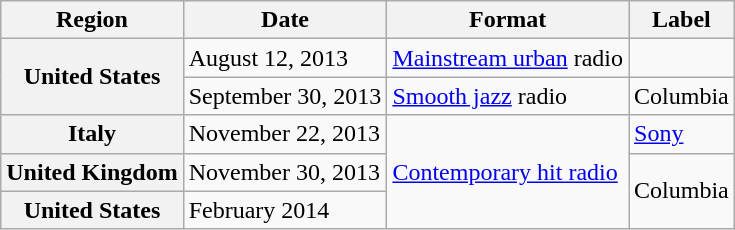<table class="wikitable plainrowheaders">
<tr>
<th>Region</th>
<th>Date</th>
<th>Format</th>
<th>Label</th>
</tr>
<tr>
<th scope="row" rowspan="2">United States</th>
<td>August 12, 2013</td>
<td><a href='#'>Mainstream urban</a> radio</td>
<td></td>
</tr>
<tr>
<td>September 30, 2013</td>
<td><a href='#'>Smooth jazz</a> radio</td>
<td>Columbia</td>
</tr>
<tr>
<th scope="row">Italy</th>
<td>November 22, 2013</td>
<td rowspan="3"><a href='#'>Contemporary hit radio</a></td>
<td><a href='#'>Sony</a></td>
</tr>
<tr>
<th scope="row">United Kingdom</th>
<td>November 30, 2013</td>
<td rowspan="2">Columbia</td>
</tr>
<tr>
<th scope="row">United States</th>
<td>February 2014</td>
</tr>
</table>
